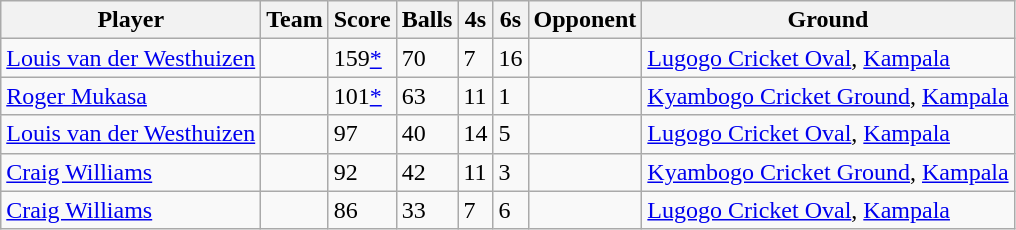<table class="wikitable">
<tr>
<th>Player</th>
<th>Team</th>
<th>Score</th>
<th>Balls</th>
<th>4s</th>
<th>6s</th>
<th>Opponent</th>
<th>Ground</th>
</tr>
<tr>
<td><a href='#'>Louis van der Westhuizen</a></td>
<td></td>
<td>159<a href='#'>*</a></td>
<td>70</td>
<td>7</td>
<td>16</td>
<td></td>
<td><a href='#'>Lugogo Cricket Oval</a>, <a href='#'>Kampala</a></td>
</tr>
<tr>
<td><a href='#'>Roger Mukasa</a></td>
<td></td>
<td>101<a href='#'>*</a></td>
<td>63</td>
<td>11</td>
<td>1</td>
<td></td>
<td><a href='#'>Kyambogo Cricket Ground</a>, <a href='#'>Kampala</a></td>
</tr>
<tr>
<td><a href='#'>Louis van der Westhuizen</a></td>
<td></td>
<td>97</td>
<td>40</td>
<td>14</td>
<td>5</td>
<td></td>
<td><a href='#'>Lugogo Cricket Oval</a>, <a href='#'>Kampala</a></td>
</tr>
<tr>
<td><a href='#'>Craig Williams</a></td>
<td></td>
<td>92</td>
<td>42</td>
<td>11</td>
<td>3</td>
<td></td>
<td><a href='#'>Kyambogo Cricket Ground</a>, <a href='#'>Kampala</a></td>
</tr>
<tr>
<td><a href='#'>Craig Williams</a></td>
<td></td>
<td>86</td>
<td>33</td>
<td>7</td>
<td>6</td>
<td></td>
<td><a href='#'>Lugogo Cricket Oval</a>, <a href='#'>Kampala</a></td>
</tr>
</table>
